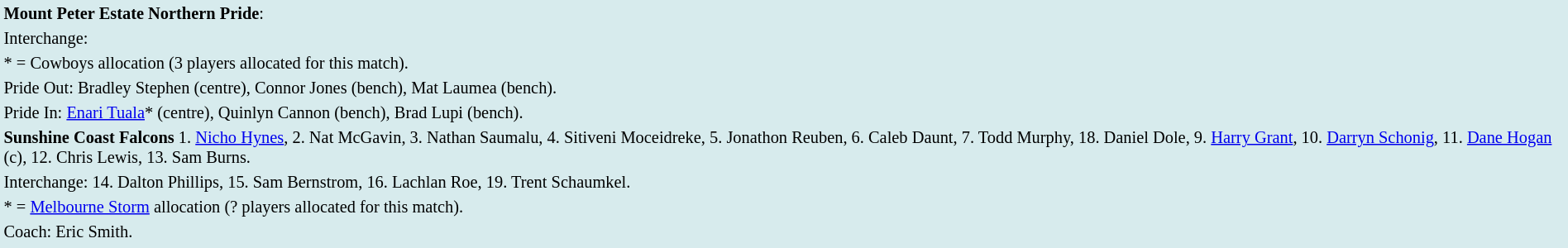<table style="background:#d7ebed; font-size:85%; width:100%;">
<tr>
<td><strong>Mount Peter Estate Northern Pride</strong>:             </td>
</tr>
<tr>
<td>Interchange:    </td>
</tr>
<tr>
<td>* = Cowboys allocation (3 players allocated for this match).</td>
</tr>
<tr>
<td>Pride Out: Bradley Stephen (centre), Connor Jones (bench), Mat Laumea (bench).</td>
</tr>
<tr>
<td>Pride In: <a href='#'>Enari Tuala</a>* (centre), Quinlyn Cannon (bench), Brad Lupi (bench).</td>
</tr>
<tr>
<td><strong>Sunshine Coast Falcons</strong> 1. <a href='#'>Nicho Hynes</a>, 2. Nat McGavin, 3. Nathan Saumalu, 4. Sitiveni Moceidreke, 5. Jonathon Reuben, 6. Caleb Daunt, 7. Todd Murphy, 18. Daniel Dole, 9. <a href='#'>Harry Grant</a>, 10. <a href='#'>Darryn Schonig</a>, 11. <a href='#'>Dane Hogan</a> (c), 12. Chris Lewis, 13. Sam Burns.</td>
</tr>
<tr>
<td>Interchange: 14. Dalton Phillips, 15. Sam Bernstrom, 16. Lachlan Roe, 19. Trent Schaumkel.</td>
</tr>
<tr>
<td>* = <a href='#'>Melbourne Storm</a> allocation (? players allocated for this match).</td>
</tr>
<tr>
<td>Coach: Eric Smith.</td>
</tr>
<tr>
</tr>
</table>
